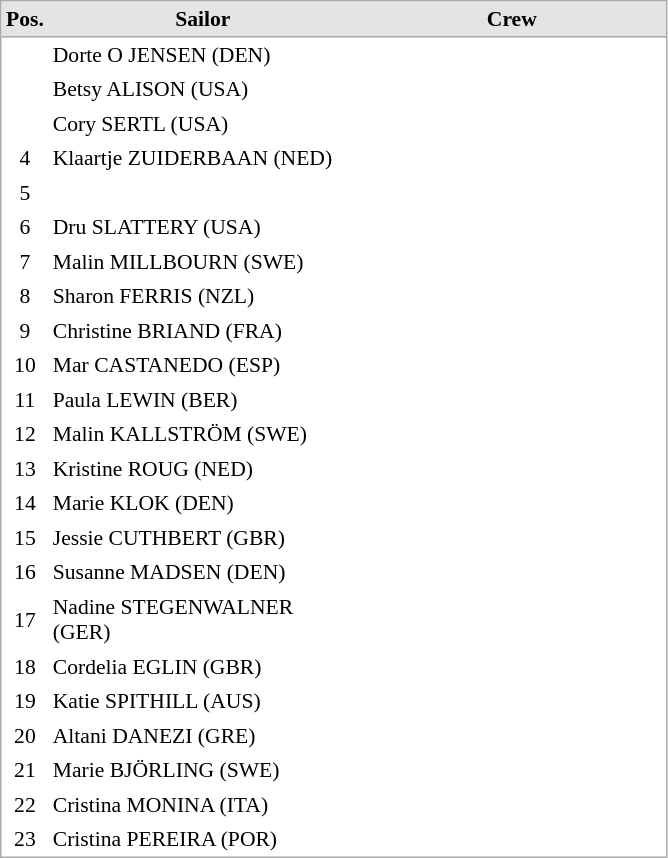<table cellspacing="0" cellpadding="3" style="border:1px solid #AAAAAA;font-size:90%">
<tr bgcolor="#E4E4E4">
<th style="border-bottom:1px solid #AAAAAA" width=10>Pos.</th>
<th style="border-bottom:1px solid #AAAAAA" width=200>Sailor</th>
<th style="border-bottom:1px solid #AAAAAA" width=200>Crew</th>
</tr>
<tr>
<td align="center"></td>
<td>Dorte O JENSEN (DEN)</td>
<td></td>
</tr>
<tr>
<td align="center"></td>
<td>Betsy ALISON (USA)</td>
<td></td>
</tr>
<tr>
<td align="center"></td>
<td>Cory SERTL (USA)</td>
<td></td>
</tr>
<tr>
<td align="center">4</td>
<td>Klaartje ZUIDERBAAN (NED)</td>
<td></td>
</tr>
<tr>
<td align="center">5</td>
<td></td>
<td></td>
</tr>
<tr>
<td align="center">6</td>
<td>Dru SLATTERY (USA)</td>
<td></td>
</tr>
<tr>
<td align="center">7</td>
<td>Malin MILLBOURN (SWE)</td>
<td></td>
</tr>
<tr>
<td align="center">8</td>
<td>Sharon FERRIS (NZL)</td>
<td></td>
</tr>
<tr>
<td align="center">9</td>
<td>Christine BRIAND (FRA)</td>
<td></td>
</tr>
<tr>
<td align="center">10</td>
<td>Mar CASTANEDO (ESP)</td>
<td></td>
</tr>
<tr>
<td align="center">11</td>
<td>Paula LEWIN (BER)</td>
<td></td>
</tr>
<tr>
<td align="center">12</td>
<td>Malin KALLSTRÖM (SWE)</td>
<td></td>
</tr>
<tr>
<td align="center">13</td>
<td>Kristine ROUG (NED)</td>
<td></td>
</tr>
<tr>
<td align="center">14</td>
<td>Marie KLOK (DEN)</td>
<td></td>
</tr>
<tr>
<td align="center">15</td>
<td>Jessie CUTHBERT (GBR)</td>
<td></td>
</tr>
<tr>
<td align="center">16</td>
<td>Susanne MADSEN (DEN)</td>
<td></td>
</tr>
<tr>
<td align="center">17</td>
<td>Nadine STEGENWALNER (GER)</td>
<td></td>
</tr>
<tr>
<td align="center">18</td>
<td>Cordelia EGLIN (GBR)</td>
<td></td>
</tr>
<tr>
<td align="center">19</td>
<td>Katie SPITHILL (AUS)</td>
<td></td>
</tr>
<tr>
<td align="center">20</td>
<td>Altani DANEZI (GRE)</td>
<td></td>
</tr>
<tr>
<td align="center">21</td>
<td>Marie BJÖRLING (SWE)</td>
<td></td>
</tr>
<tr>
<td align="center">22</td>
<td>Cristina MONINA (ITA)</td>
<td></td>
</tr>
<tr>
<td align="center">23</td>
<td>Cristina PEREIRA (POR)</td>
<td></td>
</tr>
<tr>
</tr>
</table>
